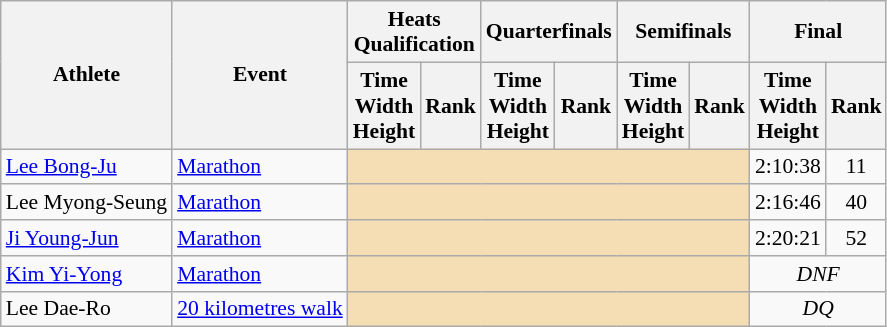<table class=wikitable style="font-size:90%; ">
<tr>
<th rowspan="2">Athlete</th>
<th rowspan="2">Event</th>
<th colspan="2">Heats<br>Qualification</th>
<th colspan="2">Quarterfinals</th>
<th colspan="2">Semifinals</th>
<th colspan="2">Final</th>
</tr>
<tr>
<th>Time<br>Width<br>Height</th>
<th>Rank</th>
<th>Time<br>Width<br>Height</th>
<th>Rank</th>
<th>Time<br>Width<br>Height</th>
<th>Rank</th>
<th>Time<br>Width<br>Height</th>
<th>Rank</th>
</tr>
<tr>
<td><a href='#'>Lee Bong-Ju</a></td>
<td><a href='#'>Marathon</a></td>
<td colspan=6 bgcolor="wheat"></td>
<td align=center>2:10:38</td>
<td align=center>11</td>
</tr>
<tr>
<td>Lee Myong-Seung</td>
<td><a href='#'>Marathon</a></td>
<td colspan=6 bgcolor="wheat"></td>
<td align=center>2:16:46</td>
<td align=center>40</td>
</tr>
<tr>
<td><a href='#'>Ji Young-Jun</a></td>
<td><a href='#'>Marathon</a></td>
<td colspan=6 bgcolor="wheat"></td>
<td align=center>2:20:21</td>
<td align=center>52</td>
</tr>
<tr>
<td><a href='#'>Kim Yi-Yong</a></td>
<td><a href='#'>Marathon</a></td>
<td colspan=6 bgcolor="wheat"></td>
<td colspan=2 align=center><em>DNF</em></td>
</tr>
<tr>
<td>Lee Dae-Ro</td>
<td><a href='#'>20 kilometres walk</a></td>
<td colspan=6 bgcolor="wheat"></td>
<td colspan=2 align=center><em>DQ</em></td>
</tr>
</table>
